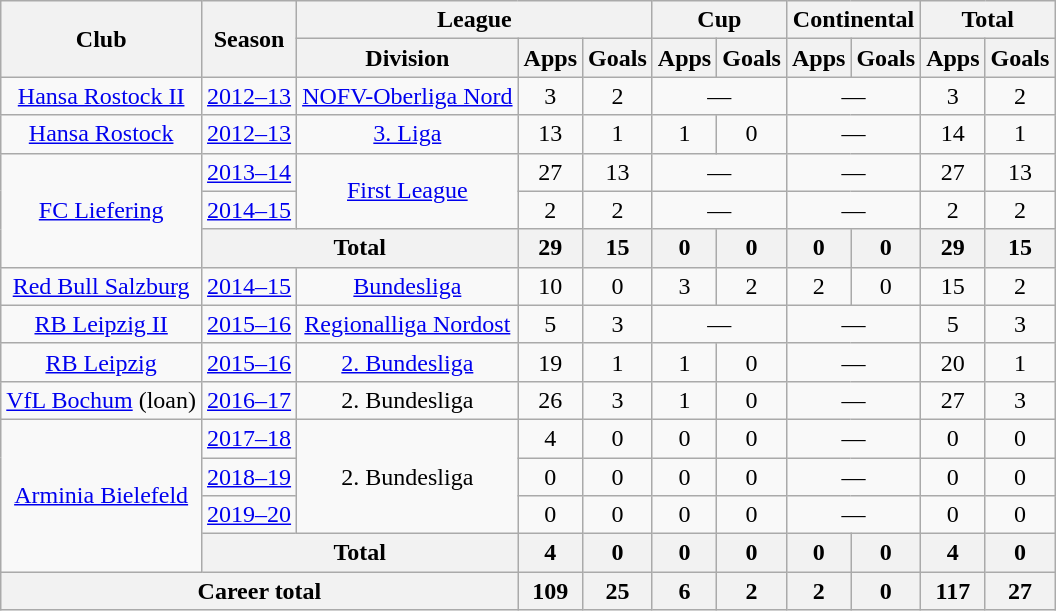<table class="wikitable" style="text-align:center">
<tr>
<th rowspan="2">Club</th>
<th rowspan="2">Season</th>
<th colspan="3">League</th>
<th colspan="2">Cup</th>
<th colspan="2">Continental</th>
<th colspan="2">Total</th>
</tr>
<tr>
<th>Division</th>
<th>Apps</th>
<th>Goals</th>
<th>Apps</th>
<th>Goals</th>
<th>Apps</th>
<th>Goals</th>
<th>Apps</th>
<th>Goals</th>
</tr>
<tr>
<td><a href='#'>Hansa Rostock II</a></td>
<td><a href='#'>2012–13</a></td>
<td><a href='#'>NOFV-Oberliga Nord</a></td>
<td>3</td>
<td>2</td>
<td colspan="2">—</td>
<td colspan="2">—</td>
<td>3</td>
<td>2</td>
</tr>
<tr>
<td><a href='#'>Hansa Rostock</a></td>
<td><a href='#'>2012–13</a></td>
<td><a href='#'>3. Liga</a></td>
<td>13</td>
<td>1</td>
<td>1</td>
<td>0</td>
<td colspan="2">—</td>
<td>14</td>
<td>1</td>
</tr>
<tr>
<td rowspan="3"><a href='#'>FC Liefering</a></td>
<td><a href='#'>2013–14</a></td>
<td rowspan="2"><a href='#'>First League</a></td>
<td>27</td>
<td>13</td>
<td colspan="2">—</td>
<td colspan="2">—</td>
<td>27</td>
<td>13</td>
</tr>
<tr>
<td><a href='#'>2014–15</a></td>
<td>2</td>
<td>2</td>
<td colspan="2">—</td>
<td colspan="2">—</td>
<td>2</td>
<td>2</td>
</tr>
<tr>
<th colspan="2">Total</th>
<th>29</th>
<th>15</th>
<th>0</th>
<th>0</th>
<th>0</th>
<th>0</th>
<th>29</th>
<th>15</th>
</tr>
<tr>
<td><a href='#'>Red Bull Salzburg</a></td>
<td><a href='#'>2014–15</a></td>
<td><a href='#'>Bundesliga</a></td>
<td>10</td>
<td>0</td>
<td>3</td>
<td>2</td>
<td>2</td>
<td>0</td>
<td>15</td>
<td>2</td>
</tr>
<tr>
<td><a href='#'>RB Leipzig II</a></td>
<td><a href='#'>2015–16</a></td>
<td><a href='#'>Regionalliga Nordost</a></td>
<td>5</td>
<td>3</td>
<td colspan="2">—</td>
<td colspan="2">—</td>
<td>5</td>
<td>3</td>
</tr>
<tr>
<td><a href='#'>RB Leipzig</a></td>
<td><a href='#'>2015–16</a></td>
<td><a href='#'>2. Bundesliga</a></td>
<td>19</td>
<td>1</td>
<td>1</td>
<td>0</td>
<td colspan="2">—</td>
<td>20</td>
<td>1</td>
</tr>
<tr>
<td><a href='#'>VfL Bochum</a> (loan)</td>
<td><a href='#'>2016–17</a></td>
<td>2. Bundesliga</td>
<td>26</td>
<td>3</td>
<td>1</td>
<td>0</td>
<td colspan="2">—</td>
<td>27</td>
<td>3</td>
</tr>
<tr>
<td rowspan="4"><a href='#'>Arminia Bielefeld</a></td>
<td><a href='#'>2017–18</a></td>
<td rowspan="3">2. Bundesliga</td>
<td>4</td>
<td>0</td>
<td>0</td>
<td>0</td>
<td colspan="2">—</td>
<td>0</td>
<td>0</td>
</tr>
<tr>
<td><a href='#'>2018–19</a></td>
<td>0</td>
<td>0</td>
<td>0</td>
<td>0</td>
<td colspan="2">—</td>
<td>0</td>
<td>0</td>
</tr>
<tr>
<td><a href='#'>2019–20</a></td>
<td>0</td>
<td>0</td>
<td>0</td>
<td>0</td>
<td colspan="2">—</td>
<td>0</td>
<td>0</td>
</tr>
<tr>
<th colspan="2">Total</th>
<th>4</th>
<th>0</th>
<th>0</th>
<th>0</th>
<th>0</th>
<th>0</th>
<th>4</th>
<th>0</th>
</tr>
<tr>
<th colspan="3">Career total</th>
<th>109</th>
<th>25</th>
<th>6</th>
<th>2</th>
<th>2</th>
<th>0</th>
<th>117</th>
<th>27</th>
</tr>
</table>
